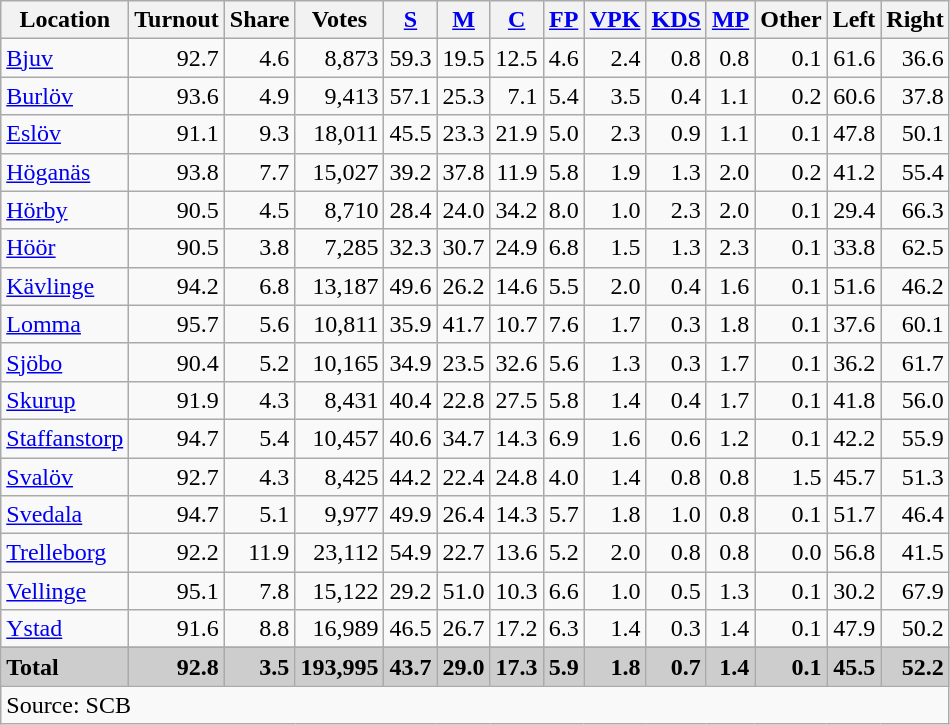<table class="wikitable sortable" style=text-align:right>
<tr>
<th>Location</th>
<th>Turnout</th>
<th>Share</th>
<th>Votes</th>
<th><a href='#'>S</a></th>
<th><a href='#'>M</a></th>
<th><a href='#'>C</a></th>
<th><a href='#'>FP</a></th>
<th><a href='#'>VPK</a></th>
<th><a href='#'>KDS</a></th>
<th><a href='#'>MP</a></th>
<th>Other</th>
<th>Left</th>
<th>Right</th>
</tr>
<tr>
<td align=left><a href='#'>Bjuv</a></td>
<td>92.7</td>
<td>4.6</td>
<td>8,873</td>
<td>59.3</td>
<td>19.5</td>
<td>12.5</td>
<td>4.6</td>
<td>2.4</td>
<td>0.8</td>
<td>0.8</td>
<td>0.1</td>
<td>61.6</td>
<td>36.6</td>
</tr>
<tr>
<td align=left><a href='#'>Burlöv</a></td>
<td>93.6</td>
<td>4.9</td>
<td>9,413</td>
<td>57.1</td>
<td>25.3</td>
<td>7.1</td>
<td>5.4</td>
<td>3.5</td>
<td>0.4</td>
<td>1.1</td>
<td>0.2</td>
<td>60.6</td>
<td>37.8</td>
</tr>
<tr>
<td align=left><a href='#'>Eslöv</a></td>
<td>91.1</td>
<td>9.3</td>
<td>18,011</td>
<td>45.5</td>
<td>23.3</td>
<td>21.9</td>
<td>5.0</td>
<td>2.3</td>
<td>0.9</td>
<td>1.1</td>
<td>0.1</td>
<td>47.8</td>
<td>50.1</td>
</tr>
<tr>
<td align=left><a href='#'>Höganäs</a></td>
<td>93.8</td>
<td>7.7</td>
<td>15,027</td>
<td>39.2</td>
<td>37.8</td>
<td>11.9</td>
<td>5.8</td>
<td>1.9</td>
<td>1.3</td>
<td>2.0</td>
<td>0.2</td>
<td>41.2</td>
<td>55.4</td>
</tr>
<tr>
<td align=left><a href='#'>Hörby</a></td>
<td>90.5</td>
<td>4.5</td>
<td>8,710</td>
<td>28.4</td>
<td>24.0</td>
<td>34.2</td>
<td>8.0</td>
<td>1.0</td>
<td>2.3</td>
<td>2.0</td>
<td>0.1</td>
<td>29.4</td>
<td>66.3</td>
</tr>
<tr>
<td align=left><a href='#'>Höör</a></td>
<td>90.5</td>
<td>3.8</td>
<td>7,285</td>
<td>32.3</td>
<td>30.7</td>
<td>24.9</td>
<td>6.8</td>
<td>1.5</td>
<td>1.3</td>
<td>2.3</td>
<td>0.1</td>
<td>33.8</td>
<td>62.5</td>
</tr>
<tr>
<td align=left><a href='#'>Kävlinge</a></td>
<td>94.2</td>
<td>6.8</td>
<td>13,187</td>
<td>49.6</td>
<td>26.2</td>
<td>14.6</td>
<td>5.5</td>
<td>2.0</td>
<td>0.4</td>
<td>1.6</td>
<td>0.1</td>
<td>51.6</td>
<td>46.2</td>
</tr>
<tr>
<td align=left><a href='#'>Lomma</a></td>
<td>95.7</td>
<td>5.6</td>
<td>10,811</td>
<td>35.9</td>
<td>41.7</td>
<td>10.7</td>
<td>7.6</td>
<td>1.7</td>
<td>0.3</td>
<td>1.8</td>
<td>0.1</td>
<td>37.6</td>
<td>60.1</td>
</tr>
<tr>
<td align=left><a href='#'>Sjöbo</a></td>
<td>90.4</td>
<td>5.2</td>
<td>10,165</td>
<td>34.9</td>
<td>23.5</td>
<td>32.6</td>
<td>5.6</td>
<td>1.3</td>
<td>0.3</td>
<td>1.7</td>
<td>0.1</td>
<td>36.2</td>
<td>61.7</td>
</tr>
<tr>
<td align=left><a href='#'>Skurup</a></td>
<td>91.9</td>
<td>4.3</td>
<td>8,431</td>
<td>40.4</td>
<td>22.8</td>
<td>27.5</td>
<td>5.8</td>
<td>1.4</td>
<td>0.4</td>
<td>1.7</td>
<td>0.1</td>
<td>41.8</td>
<td>56.0</td>
</tr>
<tr>
<td align=left><a href='#'>Staffanstorp</a></td>
<td>94.7</td>
<td>5.4</td>
<td>10,457</td>
<td>40.6</td>
<td>34.7</td>
<td>14.3</td>
<td>6.9</td>
<td>1.6</td>
<td>0.6</td>
<td>1.2</td>
<td>0.1</td>
<td>42.2</td>
<td>55.9</td>
</tr>
<tr>
<td align=left><a href='#'>Svalöv</a></td>
<td>92.7</td>
<td>4.3</td>
<td>8,425</td>
<td>44.2</td>
<td>22.4</td>
<td>24.8</td>
<td>4.0</td>
<td>1.4</td>
<td>0.8</td>
<td>0.8</td>
<td>1.5</td>
<td>45.7</td>
<td>51.3</td>
</tr>
<tr>
<td align=left><a href='#'>Svedala</a></td>
<td>94.7</td>
<td>5.1</td>
<td>9,977</td>
<td>49.9</td>
<td>26.4</td>
<td>14.3</td>
<td>5.7</td>
<td>1.8</td>
<td>1.0</td>
<td>0.8</td>
<td>0.1</td>
<td>51.7</td>
<td>46.4</td>
</tr>
<tr>
<td align=left><a href='#'>Trelleborg</a></td>
<td>92.2</td>
<td>11.9</td>
<td>23,112</td>
<td>54.9</td>
<td>22.7</td>
<td>13.6</td>
<td>5.2</td>
<td>2.0</td>
<td>0.8</td>
<td>0.8</td>
<td>0.0</td>
<td>56.8</td>
<td>41.5</td>
</tr>
<tr>
<td align=left><a href='#'>Vellinge</a></td>
<td>95.1</td>
<td>7.8</td>
<td>15,122</td>
<td>29.2</td>
<td>51.0</td>
<td>10.3</td>
<td>6.6</td>
<td>1.0</td>
<td>0.5</td>
<td>1.3</td>
<td>0.1</td>
<td>30.2</td>
<td>67.9</td>
</tr>
<tr>
<td align=left><a href='#'>Ystad</a></td>
<td>91.6</td>
<td>8.8</td>
<td>16,989</td>
<td>46.5</td>
<td>26.7</td>
<td>17.2</td>
<td>6.3</td>
<td>1.4</td>
<td>0.3</td>
<td>1.4</td>
<td>0.1</td>
<td>47.9</td>
<td>50.2</td>
</tr>
<tr>
</tr>
<tr style="background:#CDCDCD;">
<td align=left><strong>Total</strong></td>
<td><strong>92.8</strong></td>
<td><strong>3.5</strong></td>
<td><strong>193,995</strong></td>
<td><strong>43.7</strong></td>
<td><strong>29.0</strong></td>
<td><strong>17.3</strong></td>
<td><strong>5.9</strong></td>
<td><strong>1.8</strong></td>
<td><strong>0.7</strong></td>
<td><strong>1.4</strong></td>
<td><strong>0.1</strong></td>
<td><strong>45.5</strong></td>
<td><strong>52.2</strong></td>
</tr>
<tr>
<td align=left colspan=14>Source: SCB </td>
</tr>
</table>
